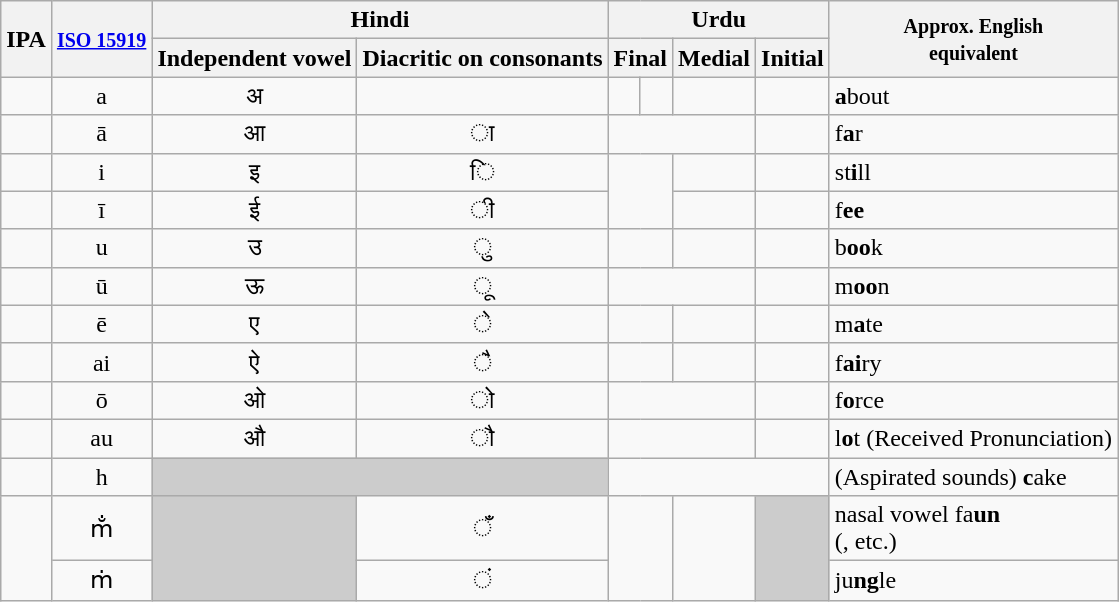<table class="wikitable" style="margin: 1em 2em; text-align: center;">
<tr>
<th rowspan="2">IPA</th>
<th rowspan="2"><small><a href='#'>ISO 15919</a></small></th>
<th colspan="2">Hindi</th>
<th colspan="4">Urdu</th>
<th rowspan="2"><small>Approx. English<br>equivalent</small></th>
</tr>
<tr>
<th>Independent vowel</th>
<th>Diacritic on consonants</th>
<th colspan="2">Final</th>
<th>Medial</th>
<th>Initial</th>
</tr>
<tr>
<td><big></big></td>
<td>a</td>
<td>अ</td>
<td></td>
<td></td>
<td></td>
<td></td>
<td></td>
<td style="text-align: left;"><strong>a</strong>bout</td>
</tr>
<tr>
<td><big></big></td>
<td>ā</td>
<td>आ</td>
<td>ा</td>
<td colspan="3"></td>
<td></td>
<td style="text-align: left;">f<strong>a</strong>r</td>
</tr>
<tr>
<td><big></big></td>
<td>i</td>
<td>इ</td>
<td>ि</td>
<td colspan="2" rowspan="2"></td>
<td></td>
<td></td>
<td style="text-align: left;">st<strong>i</strong>ll</td>
</tr>
<tr>
<td><big></big></td>
<td>ī</td>
<td>ई</td>
<td>ी</td>
<td></td>
<td></td>
<td style="text-align: left;">f<strong>ee</strong></td>
</tr>
<tr>
<td><big></big></td>
<td>u</td>
<td>उ</td>
<td>ु</td>
<td colspan="2"></td>
<td></td>
<td></td>
<td style="text-align: left;">b<strong>oo</strong>k</td>
</tr>
<tr>
<td><big></big></td>
<td>ū</td>
<td>ऊ</td>
<td>ू</td>
<td colspan="3"></td>
<td></td>
<td style="text-align: left;">m<strong>oo</strong>n</td>
</tr>
<tr>
<td><big></big></td>
<td>ē</td>
<td>ए</td>
<td>े</td>
<td colspan="2"></td>
<td></td>
<td></td>
<td style="text-align: left;">m<strong>a</strong>te</td>
</tr>
<tr>
<td><big></big></td>
<td>ai</td>
<td>ऐ</td>
<td>ै</td>
<td colspan="2"></td>
<td></td>
<td></td>
<td style="text-align: left;">f<strong>ai</strong>ry</td>
</tr>
<tr>
<td><big></big></td>
<td>ō</td>
<td>ओ</td>
<td>ो</td>
<td colspan="3"></td>
<td></td>
<td style="text-align: left;">f<strong>o</strong>rce</td>
</tr>
<tr>
<td><big></big></td>
<td>au</td>
<td>औ</td>
<td>ौ</td>
<td colspan="3"></td>
<td></td>
<td style="text-align: left;">l<strong>o</strong>t (Received Pronunciation)</td>
</tr>
<tr>
<td><big></big></td>
<td>h</td>
<td colspan="2" bgcolor="CCCCCC" style="text-align:left;"></td>
<td colspan="4"></td>
<td style="text-align:left;">(Aspirated sounds) <strong>c</strong>ake</td>
</tr>
<tr>
<td rowspan="2"><big></big></td>
<td>m̐</td>
<td rowspan="2" bgcolor="CCCCCC" style="text-align:left;"></td>
<td>ँ</td>
<td colspan="2" rowspan="2"></td>
<td rowspan="2"></td>
<td rowspan="2" bgcolor="CCCCCC"></td>
<td style="text-align: left;">nasal vowel fa<strong>un</strong><br>(, etc.)</td>
</tr>
<tr>
<td>ṁ</td>
<td>ं</td>
<td style="text-align: left;">ju<strong>ng</strong>le</td>
</tr>
</table>
